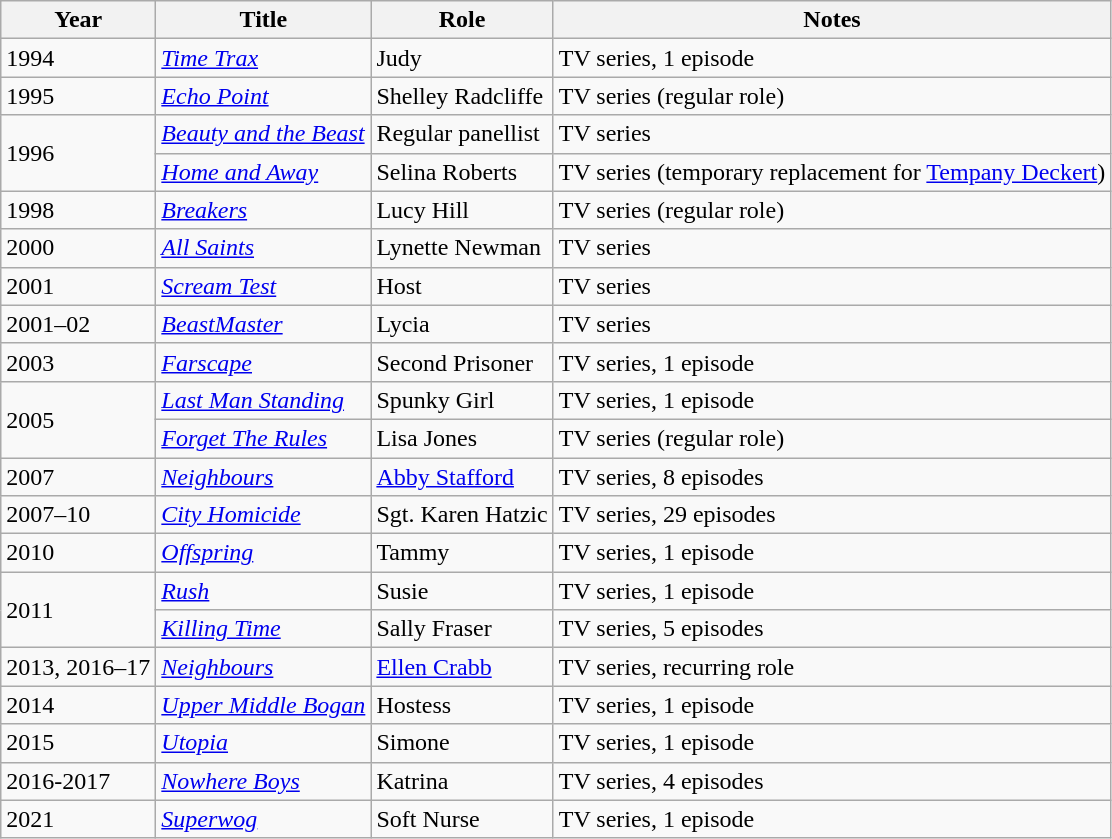<table class="wikitable sortable">
<tr>
<th>Year</th>
<th>Title</th>
<th>Role</th>
<th>Notes</th>
</tr>
<tr>
<td>1994</td>
<td><em><a href='#'>Time Trax</a></em></td>
<td>Judy</td>
<td>TV series, 1 episode</td>
</tr>
<tr>
<td>1995</td>
<td><em><a href='#'>Echo Point</a></em></td>
<td>Shelley Radcliffe</td>
<td>TV series (regular role)</td>
</tr>
<tr>
<td rowspan="2">1996</td>
<td><em><a href='#'>Beauty and the Beast</a></em></td>
<td>Regular panellist</td>
<td>TV series</td>
</tr>
<tr>
<td><em><a href='#'>Home and Away</a></em></td>
<td>Selina Roberts</td>
<td>TV series (temporary replacement for <a href='#'>Tempany Deckert</a>)</td>
</tr>
<tr>
<td>1998</td>
<td><em><a href='#'>Breakers</a></em></td>
<td>Lucy Hill</td>
<td>TV series (regular role)</td>
</tr>
<tr>
<td>2000</td>
<td><em><a href='#'>All Saints</a></em></td>
<td>Lynette Newman</td>
<td>TV series</td>
</tr>
<tr>
<td>2001</td>
<td><em><a href='#'>Scream Test</a></em></td>
<td>Host</td>
<td>TV series</td>
</tr>
<tr>
<td>2001–02</td>
<td><em><a href='#'>BeastMaster</a></em></td>
<td>Lycia</td>
<td>TV series</td>
</tr>
<tr>
<td>2003</td>
<td><em><a href='#'>Farscape</a></em></td>
<td>Second Prisoner</td>
<td>TV series, 1 episode</td>
</tr>
<tr>
<td rowspan="2">2005</td>
<td><em><a href='#'>Last Man Standing</a></em></td>
<td>Spunky Girl</td>
<td>TV series, 1 episode</td>
</tr>
<tr>
<td><em><a href='#'>Forget The Rules</a></em></td>
<td>Lisa Jones</td>
<td>TV series (regular role)</td>
</tr>
<tr>
<td>2007</td>
<td><em><a href='#'>Neighbours</a></em></td>
<td><a href='#'>Abby Stafford</a></td>
<td>TV series, 8 episodes</td>
</tr>
<tr>
<td>2007–10</td>
<td><em><a href='#'>City Homicide</a></em></td>
<td>Sgt. Karen Hatzic</td>
<td>TV series, 29 episodes</td>
</tr>
<tr>
<td>2010</td>
<td><em><a href='#'>Offspring</a></em></td>
<td>Tammy</td>
<td>TV series, 1 episode</td>
</tr>
<tr>
<td rowspan="2">2011</td>
<td><em><a href='#'>Rush</a></em></td>
<td>Susie</td>
<td>TV series, 1 episode</td>
</tr>
<tr>
<td><em><a href='#'>Killing Time</a></em></td>
<td>Sally Fraser</td>
<td>TV series, 5 episodes</td>
</tr>
<tr>
<td>2013, 2016–17</td>
<td><em><a href='#'>Neighbours</a></em></td>
<td><a href='#'>Ellen Crabb</a></td>
<td>TV series, recurring role</td>
</tr>
<tr>
<td>2014</td>
<td><em><a href='#'>Upper Middle Bogan</a></em></td>
<td>Hostess</td>
<td>TV series, 1 episode</td>
</tr>
<tr>
<td>2015</td>
<td><em><a href='#'>Utopia</a></em></td>
<td>Simone</td>
<td>TV series, 1 episode</td>
</tr>
<tr>
<td>2016-2017</td>
<td><em><a href='#'>Nowhere Boys</a></em></td>
<td>Katrina</td>
<td>TV series, 4 episodes</td>
</tr>
<tr>
<td>2021</td>
<td><em><a href='#'>Superwog</a></em></td>
<td>Soft Nurse</td>
<td>TV series, 1 episode</td>
</tr>
</table>
